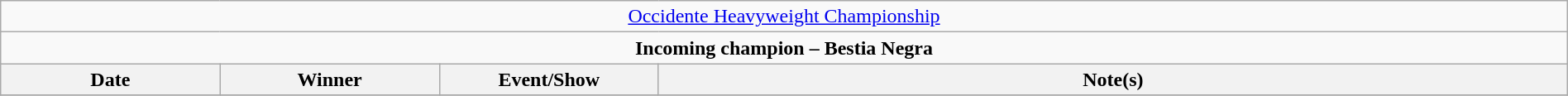<table class="wikitable" style="text-align:center; width:100%;">
<tr>
<td colspan="4" style="text-align: center;"><a href='#'>Occidente Heavyweight Championship</a></td>
</tr>
<tr>
<td colspan="4" style="text-align: center;"><strong>Incoming champion – Bestia Negra</strong></td>
</tr>
<tr>
<th width=14%>Date</th>
<th width=14%>Winner</th>
<th width=14%>Event/Show</th>
<th width=58%>Note(s)</th>
</tr>
<tr>
</tr>
</table>
